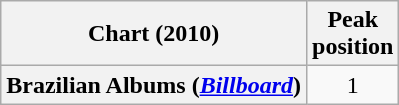<table class="wikitable sortable plainrowheaders" style="text-align:center;">
<tr>
<th scope="col">Chart (2010)</th>
<th scope="col">Peak<br>position</th>
</tr>
<tr>
<th scope="row">Brazilian Albums (<em><a href='#'>Billboard</a></em>)</th>
<td>1</td>
</tr>
</table>
